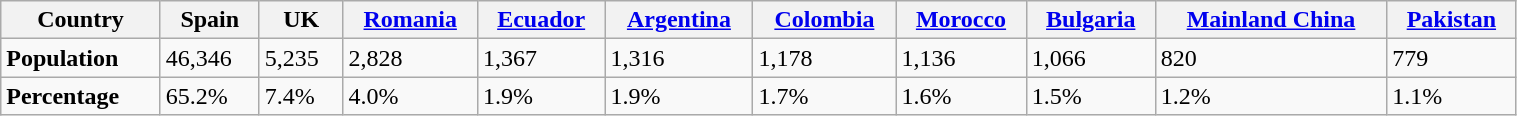<table class="wikitable sortable center" style="width: 80%">
<tr>
<th><strong>Country</strong></th>
<th>Spain</th>
<th>UK</th>
<th><a href='#'>Romania</a></th>
<th><a href='#'>Ecuador</a></th>
<th><a href='#'>Argentina</a></th>
<th><a href='#'>Colombia</a></th>
<th><a href='#'>Morocco</a></th>
<th><a href='#'>Bulgaria</a></th>
<th><a href='#'>Mainland China</a></th>
<th><a href='#'>Pakistan</a></th>
</tr>
<tr>
<td><strong>Population</strong></td>
<td>46,346</td>
<td>5,235</td>
<td>2,828</td>
<td>1,367</td>
<td>1,316</td>
<td>1,178</td>
<td>1,136</td>
<td>1,066</td>
<td>820</td>
<td>779</td>
</tr>
<tr>
<td><strong>Percentage</strong></td>
<td>65.2%</td>
<td>7.4%</td>
<td>4.0%</td>
<td>1.9%</td>
<td>1.9%</td>
<td>1.7%</td>
<td>1.6%</td>
<td>1.5%</td>
<td>1.2%</td>
<td>1.1%</td>
</tr>
</table>
